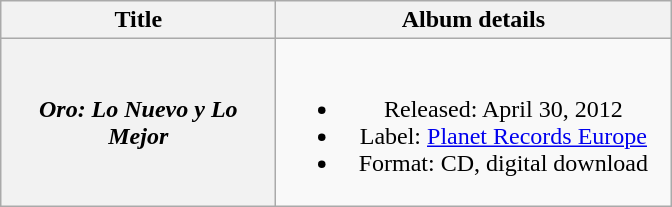<table class="wikitable plainrowheaders" style="text-align:center;" border="1">
<tr>
<th scope="col" style="width:11em;">Title</th>
<th scope="col" style="width:16em;">Album details</th>
</tr>
<tr>
<th scope="row"><em>Oro: Lo Nuevo y Lo Mejor</em></th>
<td><br><ul><li>Released: April 30, 2012</li><li>Label: <a href='#'>Planet Records Europe</a></li><li>Format: CD, digital download</li></ul></td>
</tr>
</table>
